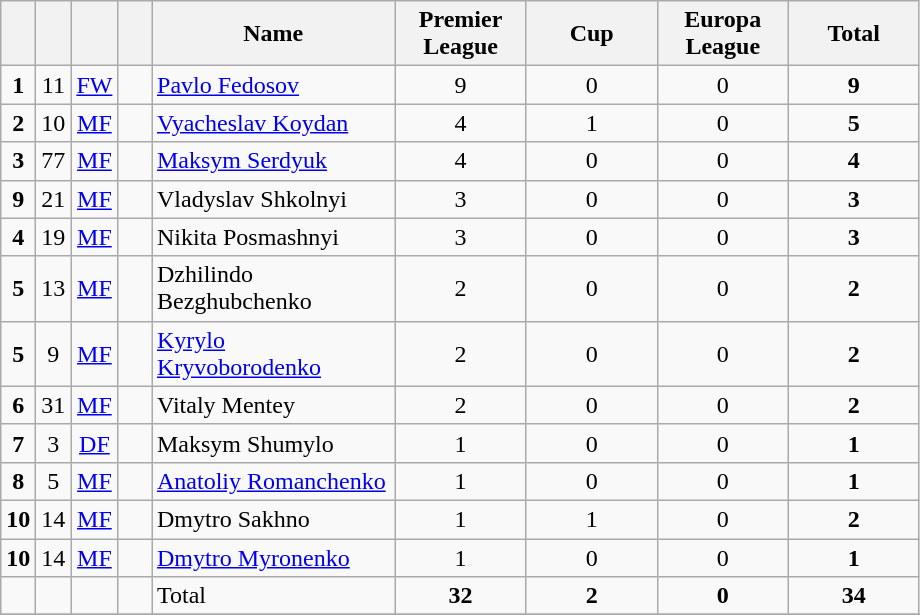<table class="wikitable" style="text-align:center">
<tr>
<th width=15></th>
<th width=15></th>
<th width=15></th>
<th width=15></th>
<th width=155>Name</th>
<th width=80><strong>Premier League</strong></th>
<th width=80><strong>Cup</strong></th>
<th width=80><strong>Europa League</strong></th>
<th width=80>Total</th>
</tr>
<tr>
<td><strong>1</strong></td>
<td>11</td>
<td><a href='#'>FW</a></td>
<td></td>
<td align=left><a href='#'>Pavlo Fedosov</a></td>
<td>9</td>
<td>0</td>
<td>0</td>
<td><strong>9</strong></td>
</tr>
<tr>
<td><strong>2</strong></td>
<td>10</td>
<td><a href='#'>MF</a></td>
<td></td>
<td align=left><a href='#'>Vyacheslav Koydan</a></td>
<td>4</td>
<td>1</td>
<td>0</td>
<td><strong>5</strong></td>
</tr>
<tr>
<td><strong>3</strong></td>
<td>77</td>
<td><a href='#'>MF</a></td>
<td></td>
<td align=left><a href='#'>Maksym Serdyuk</a></td>
<td>4</td>
<td>0</td>
<td>0</td>
<td><strong>4</strong></td>
</tr>
<tr>
<td><strong>9</strong></td>
<td>21</td>
<td><a href='#'>MF</a></td>
<td></td>
<td align=left>Vladyslav Shkolnyi</td>
<td>3</td>
<td>0</td>
<td>0</td>
<td><strong>3</strong></td>
</tr>
<tr>
<td><strong>4</strong></td>
<td>19</td>
<td><a href='#'>MF</a></td>
<td></td>
<td align=left>Nikita Posmashnyi</td>
<td>3</td>
<td>0</td>
<td>0</td>
<td><strong>3</strong></td>
</tr>
<tr>
<td><strong>5</strong></td>
<td>13</td>
<td><a href='#'>MF</a></td>
<td></td>
<td align=left>Dzhilindo Bezghubchenko</td>
<td>2</td>
<td>0</td>
<td>0</td>
<td><strong>2</strong></td>
</tr>
<tr>
<td><strong>5</strong></td>
<td>9</td>
<td><a href='#'>MF</a></td>
<td></td>
<td align=left><a href='#'>Kyrylo Kryvoborodenko</a></td>
<td>2</td>
<td>0</td>
<td>0</td>
<td><strong>2</strong></td>
</tr>
<tr>
<td><strong>6</strong></td>
<td>31</td>
<td><a href='#'>MF</a></td>
<td></td>
<td align=left>Vitaly Mentey</td>
<td>2</td>
<td>0</td>
<td>0</td>
<td><strong>2</strong></td>
</tr>
<tr>
<td><strong>7</strong></td>
<td>3</td>
<td><a href='#'>DF</a></td>
<td></td>
<td align=left>Maksym Shumylo</td>
<td>1</td>
<td>0</td>
<td>0</td>
<td><strong>1</strong></td>
</tr>
<tr>
<td><strong>8</strong></td>
<td>5</td>
<td><a href='#'>MF</a></td>
<td></td>
<td align=left><a href='#'>Anatoliy Romanchenko</a></td>
<td>1</td>
<td>0</td>
<td>0</td>
<td><strong>1</strong></td>
</tr>
<tr>
<td><strong>10</strong></td>
<td>14</td>
<td><a href='#'>MF</a></td>
<td></td>
<td align=left>Dmytro Sakhno</td>
<td>1</td>
<td>1</td>
<td>0</td>
<td><strong>2</strong></td>
</tr>
<tr>
<td><strong>10</strong></td>
<td>14</td>
<td><a href='#'>MF</a></td>
<td></td>
<td align=left><a href='#'>Dmytro Myronenko</a></td>
<td>1</td>
<td>0</td>
<td>0</td>
<td><strong>1</strong></td>
</tr>
<tr>
<td></td>
<td></td>
<td></td>
<td></td>
<td align=left>Total</td>
<td><strong>32</strong></td>
<td><strong>2</strong></td>
<td><strong>0</strong></td>
<td><strong>34</strong></td>
</tr>
<tr>
</tr>
</table>
